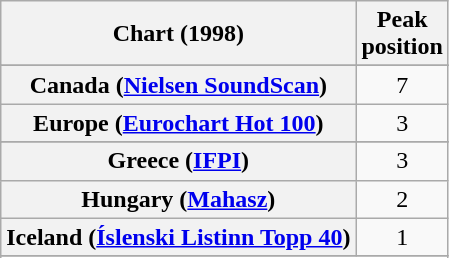<table class="wikitable sortable plainrowheaders" style="text-align:center">
<tr>
<th>Chart (1998)</th>
<th>Peak<br>position</th>
</tr>
<tr>
</tr>
<tr>
</tr>
<tr>
</tr>
<tr>
</tr>
<tr>
<th scope="row">Canada (<a href='#'>Nielsen SoundScan</a>)</th>
<td>7</td>
</tr>
<tr>
<th scope="row">Europe (<a href='#'>Eurochart Hot 100</a>)</th>
<td>3</td>
</tr>
<tr>
</tr>
<tr>
</tr>
<tr>
</tr>
<tr>
<th scope="row">Greece (<a href='#'>IFPI</a>)</th>
<td>3</td>
</tr>
<tr>
<th scope="row">Hungary (<a href='#'>Mahasz</a>)</th>
<td>2</td>
</tr>
<tr>
<th scope="row">Iceland (<a href='#'>Íslenski Listinn Topp 40</a>)</th>
<td>1</td>
</tr>
<tr>
</tr>
<tr>
</tr>
<tr>
</tr>
<tr>
</tr>
<tr>
</tr>
<tr>
</tr>
<tr>
</tr>
<tr>
</tr>
<tr>
</tr>
<tr>
</tr>
<tr>
</tr>
<tr>
</tr>
<tr>
</tr>
</table>
